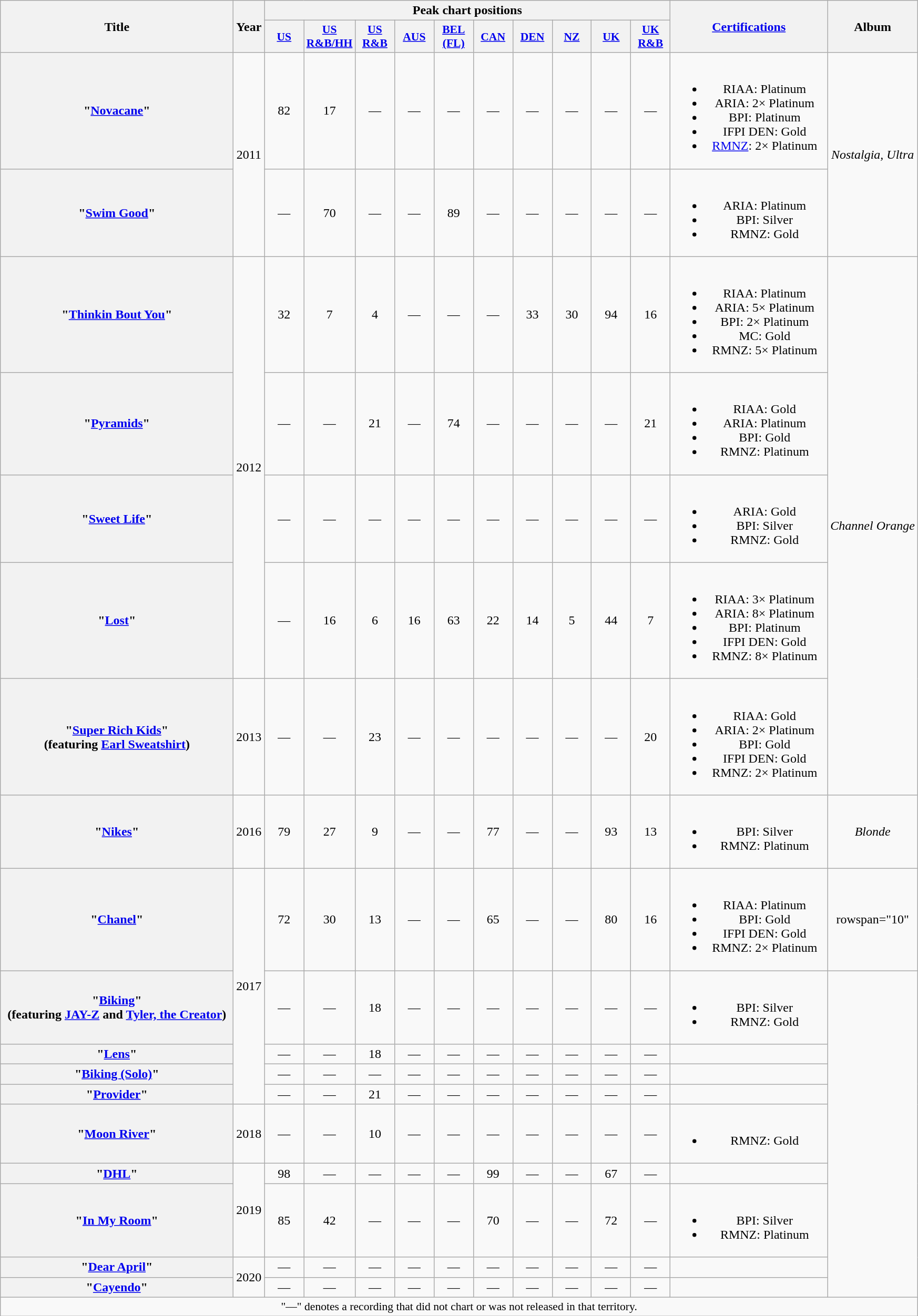<table class="wikitable plainrowheaders" style="text-align:center;">
<tr>
<th scope="col" rowspan="2" style="width:18em;">Title</th>
<th scope="col" rowspan="2">Year</th>
<th scope="col" colspan="10">Peak chart positions</th>
<th scope="col" rowspan="2" style="width:12em;"><a href='#'>Certifications</a></th>
<th scope="col" rowspan="2">Album</th>
</tr>
<tr>
<th scope="col" style="width:3em;font-size:90%;"><a href='#'>US</a><br></th>
<th scope="col" style="width:3em;font-size:90%;"><a href='#'>US<br>R&B/HH</a><br></th>
<th scope="col" style="width:3em;font-size:90%;"><a href='#'>US<br>R&B</a><br></th>
<th scope="col" style="width:3em;font-size:90%;"><a href='#'>AUS</a><br></th>
<th scope="col" style="width:3em;font-size:90%;"><a href='#'>BEL<br>(FL)</a><br></th>
<th scope="col" style="width:3em;font-size:90%;"><a href='#'>CAN</a><br></th>
<th scope="col" style="width:3em;font-size:90%;"><a href='#'>DEN</a><br></th>
<th scope="col" style="width:3em;font-size:90%;"><a href='#'>NZ</a><br></th>
<th scope="col" style="width:3em;font-size:90%;"><a href='#'>UK</a><br></th>
<th scope="col" style="width:3em;font-size:90%;"><a href='#'>UK<br>R&B</a><br></th>
</tr>
<tr>
<th scope="row">"<a href='#'>Novacane</a>"</th>
<td rowspan="2">2011</td>
<td>82</td>
<td>17</td>
<td>—</td>
<td>—</td>
<td>—</td>
<td>—</td>
<td>—</td>
<td>—</td>
<td>—</td>
<td>—</td>
<td><br><ul><li>RIAA: Platinum</li><li>ARIA: 2× Platinum</li><li>BPI: Platinum</li><li>IFPI DEN: Gold</li><li><a href='#'>RMNZ</a>: 2× Platinum</li></ul></td>
<td rowspan="2"><em>Nostalgia, Ultra</em></td>
</tr>
<tr>
<th scope="row">"<a href='#'>Swim Good</a>"</th>
<td>—</td>
<td>70</td>
<td>—</td>
<td>—</td>
<td>89</td>
<td>—</td>
<td>—</td>
<td>—</td>
<td>—</td>
<td>—</td>
<td><br><ul><li>ARIA: Platinum</li><li>BPI: Silver</li><li>RMNZ: Gold</li></ul></td>
</tr>
<tr>
<th scope="row">"<a href='#'>Thinkin Bout You</a>"</th>
<td rowspan="4">2012</td>
<td>32</td>
<td>7</td>
<td>4</td>
<td>—</td>
<td>—</td>
<td>—</td>
<td>33</td>
<td>30</td>
<td>94</td>
<td>16</td>
<td><br><ul><li>RIAA: Platinum</li><li>ARIA: 5× Platinum</li><li>BPI: 2× Platinum</li><li>MC: Gold</li><li>RMNZ: 5× Platinum</li></ul></td>
<td rowspan="5"><em>Channel Orange</em></td>
</tr>
<tr>
<th scope="row">"<a href='#'>Pyramids</a>"</th>
<td>—</td>
<td>—</td>
<td>21</td>
<td>—</td>
<td>74</td>
<td>—</td>
<td>—</td>
<td>—</td>
<td>—</td>
<td>21</td>
<td><br><ul><li>RIAA: Gold</li><li>ARIA: Platinum</li><li>BPI: Gold</li><li>RMNZ: Platinum</li></ul></td>
</tr>
<tr>
<th scope="row">"<a href='#'>Sweet Life</a>"</th>
<td>—</td>
<td>—</td>
<td>—</td>
<td>—</td>
<td>—</td>
<td>—</td>
<td>—</td>
<td>—</td>
<td>—</td>
<td>—</td>
<td><br><ul><li>ARIA: Gold</li><li>BPI: Silver</li><li>RMNZ: Gold</li></ul></td>
</tr>
<tr>
<th scope="row">"<a href='#'>Lost</a>"</th>
<td>—</td>
<td>16</td>
<td>6</td>
<td>16</td>
<td>63</td>
<td>22</td>
<td>14</td>
<td>5</td>
<td>44</td>
<td>7</td>
<td><br><ul><li>RIAA: 3× Platinum</li><li>ARIA: 8× Platinum</li><li>BPI: Platinum</li><li>IFPI DEN: Gold</li><li>RMNZ: 8× Platinum</li></ul></td>
</tr>
<tr>
<th scope="row">"<a href='#'>Super Rich Kids</a>"<br><span>(featuring <a href='#'>Earl Sweatshirt</a>)</span></th>
<td>2013</td>
<td>—</td>
<td>—</td>
<td>23</td>
<td>—</td>
<td>—</td>
<td>—</td>
<td>—</td>
<td>—</td>
<td>—</td>
<td>20</td>
<td><br><ul><li>RIAA: Gold</li><li>ARIA: 2× Platinum</li><li>BPI: Gold</li><li>IFPI DEN: Gold</li><li>RMNZ: 2× Platinum</li></ul></td>
</tr>
<tr>
<th scope="row">"<a href='#'>Nikes</a>"</th>
<td>2016</td>
<td>79</td>
<td>27</td>
<td>9</td>
<td>—</td>
<td>—</td>
<td>77</td>
<td>—</td>
<td>—</td>
<td>93</td>
<td>13</td>
<td><br><ul><li>BPI: Silver</li><li>RMNZ: Platinum</li></ul></td>
<td><em>Blonde</em></td>
</tr>
<tr>
<th scope="row">"<a href='#'>Chanel</a>"</th>
<td rowspan="5">2017</td>
<td>72</td>
<td>30</td>
<td>13</td>
<td>—</td>
<td>—</td>
<td>65</td>
<td>—</td>
<td>—</td>
<td>80</td>
<td>16</td>
<td><br><ul><li>RIAA: Platinum</li><li>BPI: Gold</li><li>IFPI DEN: Gold</li><li>RMNZ: 2× Platinum</li></ul></td>
<td>rowspan="10" </td>
</tr>
<tr>
<th scope="row">"<a href='#'>Biking</a>"<br><span>(featuring <a href='#'>JAY-Z</a> and <a href='#'>Tyler, the Creator</a>)</span></th>
<td>—</td>
<td>—</td>
<td>18</td>
<td>—</td>
<td>—</td>
<td>—</td>
<td>—</td>
<td>—</td>
<td>—</td>
<td>—</td>
<td><br><ul><li>BPI: Silver</li><li>RMNZ: Gold</li></ul></td>
</tr>
<tr>
<th scope="row">"<a href='#'>Lens</a>"</th>
<td>—</td>
<td>—</td>
<td>18</td>
<td>—</td>
<td>—</td>
<td>—</td>
<td>—</td>
<td>—</td>
<td>—</td>
<td>—</td>
<td></td>
</tr>
<tr>
<th scope="row">"<a href='#'>Biking (Solo)</a>"</th>
<td>—</td>
<td>—</td>
<td>—</td>
<td>—</td>
<td>—</td>
<td>—</td>
<td>—</td>
<td>—</td>
<td>—</td>
<td>—</td>
<td></td>
</tr>
<tr>
<th scope="row">"<a href='#'>Provider</a>"</th>
<td>—</td>
<td>—</td>
<td>21</td>
<td>—</td>
<td>—</td>
<td>—</td>
<td>—</td>
<td>—</td>
<td>—</td>
<td>—</td>
<td></td>
</tr>
<tr>
<th scope="row">"<a href='#'>Moon River</a>"</th>
<td>2018</td>
<td>—</td>
<td>—</td>
<td>10</td>
<td>—</td>
<td>—</td>
<td>—</td>
<td>—</td>
<td>—</td>
<td>—</td>
<td>—</td>
<td><br><ul><li>RMNZ: Gold</li></ul></td>
</tr>
<tr>
<th scope="row">"<a href='#'>DHL</a>"</th>
<td rowspan="2">2019</td>
<td>98</td>
<td>—</td>
<td>—</td>
<td>—</td>
<td>—</td>
<td>99</td>
<td>—</td>
<td>—</td>
<td>67</td>
<td>—</td>
<td></td>
</tr>
<tr>
<th scope="row">"<a href='#'>In My Room</a>"</th>
<td>85</td>
<td>42</td>
<td>—</td>
<td>—</td>
<td>—</td>
<td>70</td>
<td>—</td>
<td>—</td>
<td>72</td>
<td>—</td>
<td><br><ul><li>BPI: Silver</li><li>RMNZ: Platinum</li></ul></td>
</tr>
<tr>
<th scope="row">"<a href='#'>Dear April</a>"</th>
<td rowspan="2">2020</td>
<td>—</td>
<td>—</td>
<td>—</td>
<td>—</td>
<td>—</td>
<td>—</td>
<td>—</td>
<td>—</td>
<td>—</td>
<td>—</td>
<td></td>
</tr>
<tr>
<th scope="row">"<a href='#'>Cayendo</a>"</th>
<td>—</td>
<td>—</td>
<td>—</td>
<td>—</td>
<td>—</td>
<td>—</td>
<td>—</td>
<td>—</td>
<td>—</td>
<td>—</td>
<td></td>
</tr>
<tr>
<td colspan="14" style="font-size:90%">"—" denotes a recording that did not chart or was not released in that territory.</td>
</tr>
</table>
